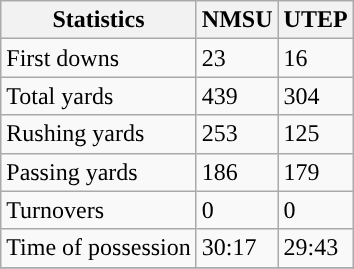<table class="wikitable" style="float: left;">
<tr>
<th>Statistics</th>
<th>NMSU</th>
<th>UTEP</th>
</tr>
<tr>
<td>First downs</td>
<td>23</td>
<td>16</td>
</tr>
<tr>
<td>Total yards</td>
<td>439</td>
<td>304</td>
</tr>
<tr>
<td>Rushing yards</td>
<td>253</td>
<td>125</td>
</tr>
<tr>
<td>Passing yards</td>
<td>186</td>
<td>179</td>
</tr>
<tr>
<td>Turnovers</td>
<td>0</td>
<td>0</td>
</tr>
<tr>
<td>Time of possession</td>
<td>30:17</td>
<td>29:43</td>
</tr>
<tr>
</tr>
</table>
